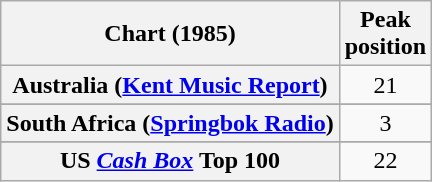<table class="wikitable sortable plainrowheaders" style="text-align:center">
<tr>
<th scope="col">Chart (1985)</th>
<th scope="col">Peak<br>position</th>
</tr>
<tr>
<th scope="row">Australia (<a href='#'>Kent Music Report</a>)</th>
<td>21</td>
</tr>
<tr>
</tr>
<tr>
</tr>
<tr>
</tr>
<tr>
<th scope="row">South Africa (<a href='#'>Springbok Radio</a>)</th>
<td>3</td>
</tr>
<tr>
</tr>
<tr>
</tr>
<tr>
<th scope="row">US <em><a href='#'>Cash Box</a></em> Top 100</th>
<td>22</td>
</tr>
</table>
